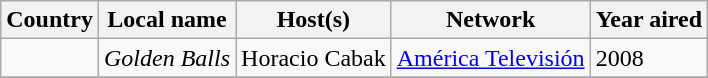<table class="wikitable">
<tr>
<th>Country</th>
<th>Local name</th>
<th>Host(s)</th>
<th>Network</th>
<th>Year aired</th>
</tr>
<tr>
<td></td>
<td><em>Golden Balls</em></td>
<td>Horacio Cabak</td>
<td><a href='#'>América Televisión</a></td>
<td>2008</td>
</tr>
<tr>
</tr>
</table>
